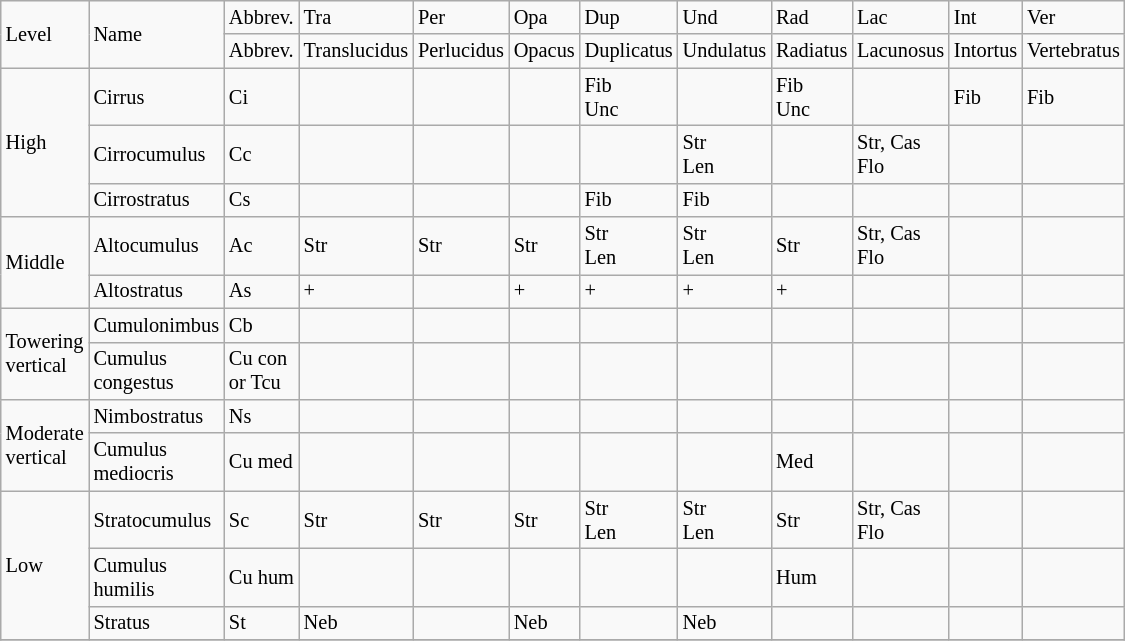<table class="wikitable" style="font-size: 85%;">
<tr>
<td rowspan=2>Level</td>
<td rowspan=2>Name</td>
<td>Abbrev.</td>
<td>Tra</td>
<td>Per</td>
<td>Opa</td>
<td>Dup</td>
<td>Und</td>
<td>Rad</td>
<td>Lac</td>
<td>Int</td>
<td>Ver</td>
</tr>
<tr>
<td>Abbrev.</td>
<td>Translucidus</td>
<td>Perlucidus</td>
<td>Opacus</td>
<td>Duplicatus</td>
<td>Undulatus</td>
<td>Radiatus</td>
<td>Lacunosus</td>
<td>Intortus</td>
<td>Vertebratus</td>
</tr>
<tr>
<td rowspan="3">High</td>
<td>Cirrus</td>
<td>Ci</td>
<td></td>
<td></td>
<td></td>
<td>Fib <br>  Unc</td>
<td></td>
<td>Fib <br>  Unc</td>
<td></td>
<td>Fib</td>
<td>Fib</td>
</tr>
<tr>
<td>Cirrocumulus</td>
<td>Cc</td>
<td></td>
<td></td>
<td></td>
<td></td>
<td>Str <br>  Len</td>
<td></td>
<td>Str, Cas <br>  Flo</td>
<td></td>
<td></td>
</tr>
<tr>
<td>Cirrostratus</td>
<td>Cs</td>
<td></td>
<td></td>
<td></td>
<td>Fib</td>
<td>Fib</td>
<td></td>
<td></td>
<td></td>
<td></td>
</tr>
<tr>
<td rowspan="2">Middle</td>
<td>Altocumulus</td>
<td>Ac</td>
<td>Str</td>
<td>Str</td>
<td>Str</td>
<td>Str <br>  Len</td>
<td>Str <br>  Len</td>
<td>Str</td>
<td>Str, Cas <br>  Flo</td>
<td></td>
<td></td>
</tr>
<tr>
<td>Altostratus</td>
<td>As</td>
<td>+</td>
<td></td>
<td>+</td>
<td>+</td>
<td>+</td>
<td>+</td>
<td></td>
<td></td>
<td></td>
</tr>
<tr>
<td rowspan="2">Towering<br>vertical</td>
<td>Cumulonimbus</td>
<td>Cb</td>
<td></td>
<td></td>
<td></td>
<td></td>
<td></td>
<td></td>
<td></td>
<td></td>
<td></td>
</tr>
<tr>
<td>Cumulus<br>congestus</td>
<td>Cu con<br> or Tcu</td>
<td></td>
<td></td>
<td></td>
<td></td>
<td></td>
<td></td>
<td></td>
<td></td>
<td></td>
</tr>
<tr>
<td rowspan="2">Moderate<br>vertical</td>
<td>Nimbostratus</td>
<td>Ns</td>
<td></td>
<td></td>
<td></td>
<td></td>
<td></td>
<td></td>
<td></td>
<td></td>
<td></td>
</tr>
<tr>
<td>Cumulus<br>mediocris</td>
<td>Cu med</td>
<td></td>
<td></td>
<td></td>
<td></td>
<td></td>
<td>Med</td>
<td></td>
<td></td>
<td></td>
</tr>
<tr>
<td rowspan="3">Low</td>
<td>Stratocumulus</td>
<td>Sc</td>
<td>Str</td>
<td>Str</td>
<td>Str</td>
<td>Str <br>  Len</td>
<td>Str <br>  Len</td>
<td>Str</td>
<td>Str, Cas  <br>  Flo</td>
<td></td>
<td></td>
</tr>
<tr>
<td>Cumulus<br>humilis</td>
<td>Cu hum</td>
<td></td>
<td></td>
<td></td>
<td></td>
<td></td>
<td>Hum</td>
<td></td>
<td></td>
<td></td>
</tr>
<tr>
<td>Stratus</td>
<td>St</td>
<td>Neb</td>
<td></td>
<td>Neb</td>
<td></td>
<td>Neb</td>
<td></td>
<td></td>
<td></td>
<td></td>
</tr>
<tr>
</tr>
</table>
